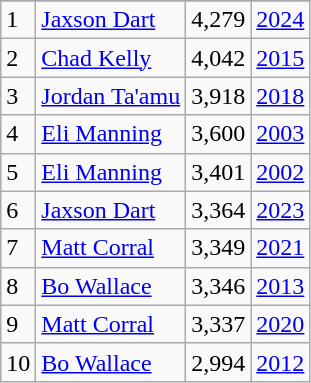<table class="wikitable">
<tr>
</tr>
<tr>
<td>1</td>
<td><a href='#'>Jaxson Dart</a></td>
<td>4,279</td>
<td><a href='#'>2024</a></td>
</tr>
<tr>
<td>2</td>
<td><a href='#'>Chad Kelly</a></td>
<td>4,042</td>
<td><a href='#'>2015</a></td>
</tr>
<tr>
<td>3</td>
<td><a href='#'>Jordan Ta'amu</a></td>
<td>3,918</td>
<td><a href='#'>2018</a></td>
</tr>
<tr>
<td>4</td>
<td><a href='#'>Eli Manning</a></td>
<td>3,600</td>
<td><a href='#'>2003</a></td>
</tr>
<tr>
<td>5</td>
<td><a href='#'>Eli Manning</a></td>
<td>3,401</td>
<td><a href='#'>2002</a></td>
</tr>
<tr>
<td>6</td>
<td><a href='#'>Jaxson Dart</a></td>
<td>3,364</td>
<td><a href='#'>2023</a></td>
</tr>
<tr>
<td>7</td>
<td><a href='#'>Matt Corral</a></td>
<td>3,349</td>
<td><a href='#'>2021</a></td>
</tr>
<tr>
<td>8</td>
<td><a href='#'>Bo Wallace</a></td>
<td>3,346</td>
<td><a href='#'>2013</a></td>
</tr>
<tr>
<td>9</td>
<td><a href='#'>Matt Corral</a></td>
<td>3,337</td>
<td><a href='#'>2020</a></td>
</tr>
<tr>
<td>10</td>
<td><a href='#'>Bo Wallace</a></td>
<td>2,994</td>
<td><a href='#'>2012</a></td>
</tr>
</table>
